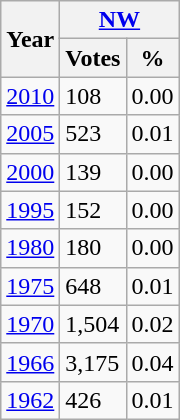<table class="wikitable">
<tr>
<th rowspan="2">Year</th>
<th colspan="2"><a href='#'>NW</a></th>
</tr>
<tr>
<th>Votes</th>
<th>%</th>
</tr>
<tr>
<td><a href='#'>2010</a></td>
<td>108</td>
<td>0.00</td>
</tr>
<tr>
<td><a href='#'>2005</a></td>
<td>523</td>
<td>0.01</td>
</tr>
<tr>
<td><a href='#'>2000</a></td>
<td>139</td>
<td>0.00</td>
</tr>
<tr>
<td><a href='#'>1995</a></td>
<td>152</td>
<td>0.00</td>
</tr>
<tr>
<td><a href='#'>1980</a></td>
<td>180</td>
<td>0.00</td>
</tr>
<tr>
<td><a href='#'>1975</a></td>
<td>648</td>
<td>0.01</td>
</tr>
<tr>
<td><a href='#'>1970</a></td>
<td>1,504</td>
<td>0.02</td>
</tr>
<tr>
<td><a href='#'>1966</a></td>
<td>3,175</td>
<td>0.04</td>
</tr>
<tr>
<td><a href='#'>1962</a></td>
<td>426</td>
<td>0.01</td>
</tr>
</table>
